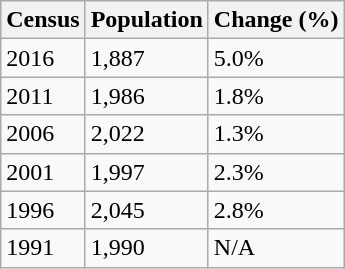<table class="wikitable">
<tr>
<th>Census</th>
<th>Population</th>
<th>Change (%)</th>
</tr>
<tr>
<td>2016</td>
<td>1,887</td>
<td>5.0%</td>
</tr>
<tr>
<td>2011</td>
<td>1,986</td>
<td>1.8%</td>
</tr>
<tr>
<td>2006</td>
<td>2,022</td>
<td>1.3%</td>
</tr>
<tr>
<td>2001</td>
<td>1,997</td>
<td>2.3%</td>
</tr>
<tr>
<td>1996</td>
<td>2,045</td>
<td>2.8%</td>
</tr>
<tr>
<td>1991</td>
<td>1,990</td>
<td>N/A</td>
</tr>
</table>
